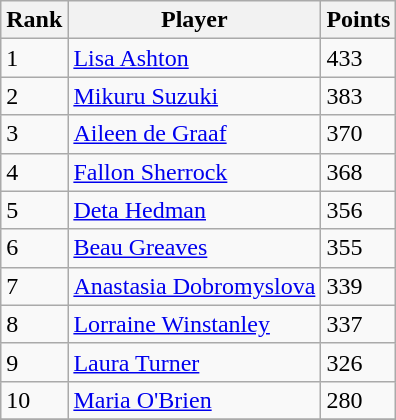<table class="wikitable">
<tr>
<th>Rank</th>
<th>Player</th>
<th>Points</th>
</tr>
<tr>
<td>1</td>
<td> <a href='#'>Lisa Ashton</a></td>
<td>433</td>
</tr>
<tr>
<td>2</td>
<td> <a href='#'>Mikuru Suzuki</a></td>
<td>383</td>
</tr>
<tr>
<td>3</td>
<td> <a href='#'>Aileen de Graaf</a></td>
<td>370</td>
</tr>
<tr>
<td>4</td>
<td> <a href='#'>Fallon Sherrock</a></td>
<td>368</td>
</tr>
<tr>
<td>5</td>
<td> <a href='#'>Deta Hedman</a></td>
<td>356</td>
</tr>
<tr>
<td>6</td>
<td> <a href='#'>Beau Greaves</a></td>
<td>355</td>
</tr>
<tr>
<td>7</td>
<td> <a href='#'>Anastasia Dobromyslova</a></td>
<td>339</td>
</tr>
<tr>
<td>8</td>
<td> <a href='#'>Lorraine Winstanley</a></td>
<td>337</td>
</tr>
<tr>
<td>9</td>
<td> <a href='#'>Laura Turner</a></td>
<td>326</td>
</tr>
<tr>
<td>10</td>
<td> <a href='#'>Maria O'Brien</a></td>
<td>280</td>
</tr>
<tr>
</tr>
</table>
